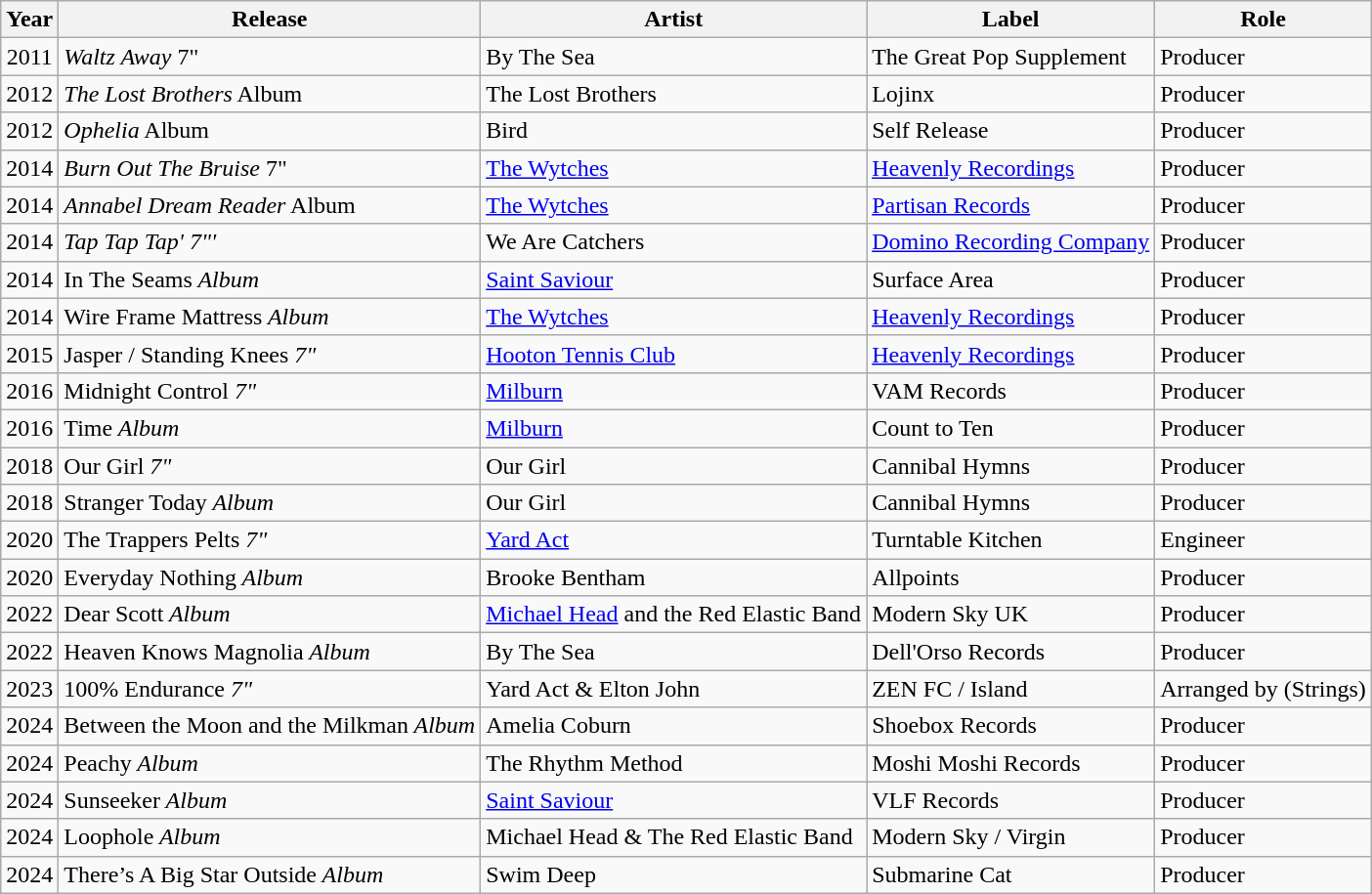<table class="wikitable sortable">
<tr>
<th>Year</th>
<th>Release</th>
<th>Artist</th>
<th>Label</th>
<th>Role</th>
</tr>
<tr>
<td style="text-align:center;">2011</td>
<td><em>Waltz Away</em> 7"</td>
<td>By The Sea</td>
<td>The Great Pop Supplement</td>
<td>Producer</td>
</tr>
<tr>
<td style="text-align:center;">2012</td>
<td><em>The Lost Brothers</em> Album</td>
<td>The Lost Brothers</td>
<td>Lojinx</td>
<td>Producer</td>
</tr>
<tr>
<td style="text-align:center;">2012</td>
<td><em>Ophelia</em> Album</td>
<td>Bird</td>
<td>Self Release</td>
<td>Producer</td>
</tr>
<tr>
<td style="text-align:center;">2014</td>
<td><em>Burn Out The Bruise</em> 7"</td>
<td><a href='#'>The Wytches</a></td>
<td><a href='#'>Heavenly Recordings</a></td>
<td>Producer</td>
</tr>
<tr>
<td style="text-align:center;">2014</td>
<td><em>Annabel Dream Reader</em> Album</td>
<td><a href='#'>The Wytches</a></td>
<td><a href='#'>Partisan Records</a></td>
<td>Producer</td>
</tr>
<tr>
<td style="text-align:center;">2014</td>
<td><em>Tap Tap Tap' 7"'</td>
<td>We Are Catchers</td>
<td><a href='#'>Domino Recording Company</a></td>
<td>Producer</td>
</tr>
<tr>
<td style="text-align:center;">2014</td>
<td></em>In The Seams<em> Album</td>
<td><a href='#'>Saint Saviour</a></td>
<td>Surface Area</td>
<td>Producer</td>
</tr>
<tr>
<td style="text-align:center;">2014</td>
<td></em>Wire Frame Mattress<em> Album</td>
<td><a href='#'>The Wytches</a></td>
<td><a href='#'>Heavenly Recordings</a></td>
<td>Producer</td>
</tr>
<tr>
<td style="text-align:center;">2015</td>
<td></em>Jasper / Standing Knees<em> 7"</td>
<td><a href='#'>Hooton Tennis Club</a></td>
<td><a href='#'>Heavenly Recordings</a></td>
<td>Producer</td>
</tr>
<tr>
<td style="text-align:center;">2016</td>
<td></em>Midnight Control<em> 7"</td>
<td><a href='#'>Milburn</a></td>
<td>VAM Records</td>
<td>Producer</td>
</tr>
<tr>
<td style="text-align:center;">2016</td>
<td></em>Time<em> Album</td>
<td><a href='#'>Milburn</a></td>
<td>Count to Ten</td>
<td>Producer</td>
</tr>
<tr>
<td style="text-align:center;">2018</td>
<td></em>Our Girl<em> 7"</td>
<td>Our Girl</td>
<td>Cannibal Hymns</td>
<td>Producer</td>
</tr>
<tr>
<td style="text-align:center;">2018</td>
<td></em>Stranger Today<em> Album</td>
<td>Our Girl</td>
<td>Cannibal Hymns</td>
<td>Producer</td>
</tr>
<tr>
<td style="text-align:center;">2020</td>
<td></em>The Trappers Pelts<em> 7"</td>
<td><a href='#'>Yard Act</a></td>
<td>Turntable Kitchen</td>
<td>Engineer</td>
</tr>
<tr>
<td style="text-align:center;">2020</td>
<td></em>Everyday Nothing<em> Album</td>
<td>Brooke Bentham</td>
<td>Allpoints</td>
<td>Producer</td>
</tr>
<tr>
<td style="text-align:center;">2022</td>
<td></em>Dear Scott<em> Album</td>
<td><a href='#'>Michael Head</a> and the Red Elastic Band</td>
<td>Modern Sky UK</td>
<td>Producer</td>
</tr>
<tr>
<td style="text-align:center;">2022</td>
<td></em>Heaven Knows Magnolia<em> Album</td>
<td>By The Sea</td>
<td>Dell'Orso Records</td>
<td>Producer</td>
</tr>
<tr>
<td style="text-align:center;">2023</td>
<td></em>100% Endurance<em> 7"</td>
<td>Yard Act & Elton John</td>
<td>ZEN FC / Island</td>
<td>Arranged by (Strings)</td>
</tr>
<tr>
<td style="text-align:center;">2024</td>
<td></em>Between the Moon and the Milkman<em> Album</td>
<td>Amelia Coburn</td>
<td>Shoebox Records</td>
<td>Producer</td>
</tr>
<tr>
<td style="text-align:center;">2024</td>
<td></em>Peachy<em> Album</td>
<td>The Rhythm Method</td>
<td>Moshi Moshi Records</td>
<td>Producer</td>
</tr>
<tr>
<td style="text-align:center;">2024</td>
<td></em>Sunseeker<em> Album</td>
<td><a href='#'>Saint Saviour</a></td>
<td>VLF Records</td>
<td>Producer</td>
</tr>
<tr>
<td style="text-align:center;">2024</td>
<td></em>Loophole<em> Album</td>
<td>Michael Head & The Red Elastic Band</td>
<td>Modern Sky / Virgin</td>
<td>Producer</td>
</tr>
<tr>
<td style="text-align:center;">2024</td>
<td></em>There’s A Big Star Outside<em> Album</td>
<td>Swim Deep</td>
<td>Submarine Cat</td>
<td>Producer</td>
</tr>
</table>
